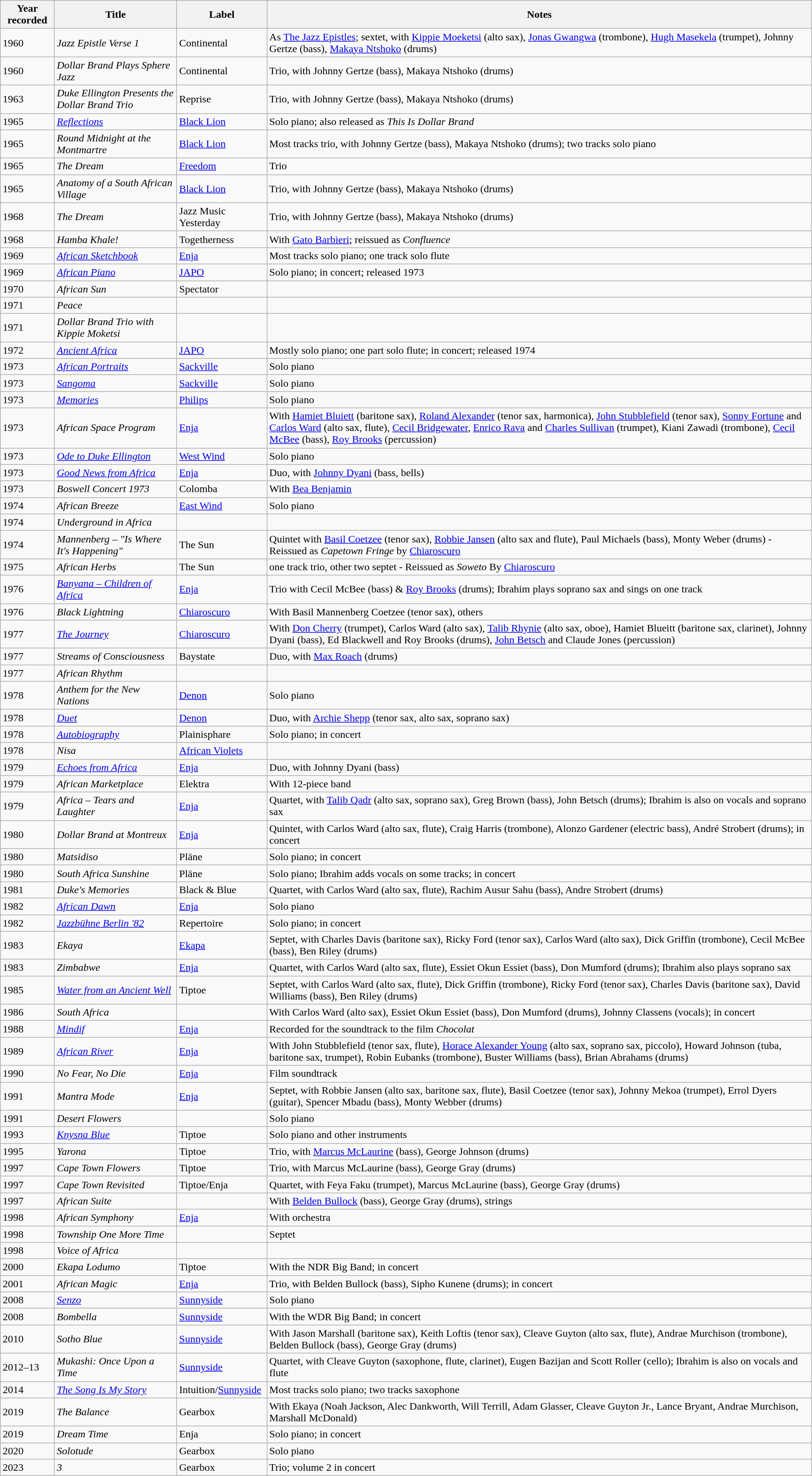<table class="wikitable sortable">
<tr>
<th>Year recorded</th>
<th>Title</th>
<th>Label</th>
<th>Notes</th>
</tr>
<tr>
<td>1960</td>
<td><em>Jazz Epistle Verse 1</em></td>
<td>Continental</td>
<td>As <a href='#'>The Jazz Epistles</a>; sextet, with <a href='#'>Kippie Moeketsi</a> (alto sax), <a href='#'>Jonas Gwangwa</a> (trombone), <a href='#'>Hugh Masekela</a> (trumpet), Johnny Gertze (bass), <a href='#'>Makaya Ntshoko</a> (drums)</td>
</tr>
<tr>
<td>1960</td>
<td><em>Dollar Brand Plays Sphere Jazz</em></td>
<td>Continental</td>
<td>Trio, with Johnny Gertze (bass), Makaya Ntshoko (drums)</td>
</tr>
<tr>
<td>1963</td>
<td><em>Duke Ellington Presents the Dollar Brand Trio</em></td>
<td>Reprise</td>
<td>Trio, with Johnny Gertze (bass), Makaya Ntshoko (drums)</td>
</tr>
<tr>
<td>1965</td>
<td><em><a href='#'>Reflections</a></em></td>
<td><a href='#'>Black Lion</a></td>
<td>Solo piano; also released as <em>This Is Dollar Brand</em></td>
</tr>
<tr>
<td>1965</td>
<td><em>Round Midnight at the Montmartre</em></td>
<td><a href='#'>Black Lion</a></td>
<td>Most tracks trio, with Johnny Gertze (bass), Makaya Ntshoko (drums); two tracks solo piano</td>
</tr>
<tr>
<td>1965</td>
<td><em>The Dream</em></td>
<td><a href='#'>Freedom</a></td>
<td>Trio</td>
</tr>
<tr>
<td>1965</td>
<td><em>Anatomy of a South African Village</em></td>
<td><a href='#'>Black Lion</a></td>
<td>Trio, with Johnny Gertze (bass), Makaya Ntshoko (drums)</td>
</tr>
<tr>
<td>1968</td>
<td><em>The Dream</em></td>
<td>Jazz Music Yesterday</td>
<td>Trio, with Johnny Gertze (bass), Makaya Ntshoko (drums)</td>
</tr>
<tr>
<td>1968</td>
<td><em>Hamba Khale!</em></td>
<td>Togetherness</td>
<td>With <a href='#'>Gato Barbieri</a>; reissued as <em>Confluence</em></td>
</tr>
<tr>
<td>1969</td>
<td><em><a href='#'>African Sketchbook</a></em></td>
<td><a href='#'>Enja</a></td>
<td>Most tracks solo piano; one track solo flute</td>
</tr>
<tr>
<td>1969</td>
<td><em><a href='#'>African Piano</a></em></td>
<td><a href='#'>JAPO</a></td>
<td>Solo piano; in concert; released 1973</td>
</tr>
<tr>
<td>1970</td>
<td><em>African Sun</em></td>
<td>Spectator</td>
<td></td>
</tr>
<tr>
<td>1971</td>
<td><em>Peace</em></td>
<td></td>
<td></td>
</tr>
<tr>
<td>1971</td>
<td><em>Dollar Brand Trio with Kippie Moketsi</em></td>
<td></td>
<td></td>
</tr>
<tr>
<td>1972</td>
<td><em><a href='#'>Ancient Africa</a></em></td>
<td><a href='#'>JAPO</a></td>
<td>Mostly solo piano; one part solo flute; in concert; released 1974</td>
</tr>
<tr>
<td>1973</td>
<td><em><a href='#'>African Portraits</a></em></td>
<td><a href='#'>Sackville</a></td>
<td>Solo piano</td>
</tr>
<tr>
<td>1973</td>
<td><em><a href='#'>Sangoma</a></em></td>
<td><a href='#'>Sackville</a></td>
<td>Solo piano</td>
</tr>
<tr>
<td>1973</td>
<td><em><a href='#'>Memories</a></em></td>
<td><a href='#'>Philips</a></td>
<td>Solo piano</td>
</tr>
<tr>
<td>1973</td>
<td><em>African Space Program</em></td>
<td><a href='#'>Enja</a></td>
<td>With <a href='#'>Hamiet Bluiett</a> (baritone sax), <a href='#'>Roland Alexander</a> (tenor sax, harmonica), <a href='#'>John Stubblefield</a> (tenor sax), <a href='#'>Sonny Fortune</a> and <a href='#'>Carlos Ward</a> (alto sax, flute), <a href='#'>Cecil Bridgewater</a>, <a href='#'>Enrico Rava</a> and <a href='#'>Charles Sullivan</a> (trumpet), Kiani Zawadi (trombone), <a href='#'>Cecil McBee</a> (bass), <a href='#'>Roy Brooks</a> (percussion)</td>
</tr>
<tr>
<td>1973</td>
<td><em><a href='#'>Ode to Duke Ellington</a></em></td>
<td><a href='#'>West Wind</a></td>
<td>Solo piano</td>
</tr>
<tr>
<td>1973</td>
<td><em><a href='#'>Good News from Africa</a></em></td>
<td><a href='#'>Enja</a></td>
<td>Duo, with <a href='#'>Johnny Dyani</a> (bass, bells)</td>
</tr>
<tr>
<td>1973</td>
<td><em>Boswell Concert 1973</em></td>
<td>Colomba</td>
<td>With <a href='#'>Bea Benjamin</a></td>
</tr>
<tr>
<td>1974</td>
<td><em>African Breeze</em></td>
<td><a href='#'>East Wind</a></td>
<td>Solo piano</td>
</tr>
<tr>
<td>1974</td>
<td><em>Underground in Africa</em></td>
<td></td>
<td></td>
</tr>
<tr>
<td>1974</td>
<td><em>Mannenberg – "Is Where It's Happening"</em></td>
<td>The Sun</td>
<td>Quintet with <a href='#'>Basil Coetzee</a> (tenor sax), <a href='#'>Robbie Jansen</a> (alto sax and flute), Paul Michaels (bass), Monty Weber (drums) - Reissued as <em>Capetown Fringe</em> by <a href='#'>Chiaroscuro</a></td>
</tr>
<tr>
<td>1975</td>
<td><em>African Herbs</em></td>
<td>The Sun</td>
<td>one track trio, other two septet  - Reissued as <em>Soweto</em> By <a href='#'>Chiaroscuro</a></td>
</tr>
<tr>
<td>1976</td>
<td><em><a href='#'>Banyana – Children of Africa</a></em></td>
<td><a href='#'>Enja</a></td>
<td>Trio with Cecil McBee (bass) & <a href='#'>Roy Brooks</a> (drums); Ibrahim plays soprano sax and sings on one track</td>
</tr>
<tr>
<td>1976</td>
<td><em>Black Lightning</em></td>
<td><a href='#'>Chiaroscuro</a></td>
<td>With Basil Mannenberg Coetzee (tenor sax), others</td>
</tr>
<tr>
<td>1977</td>
<td><em><a href='#'>The Journey</a></em></td>
<td><a href='#'>Chiaroscuro</a></td>
<td>With <a href='#'>Don Cherry</a> (trumpet), Carlos Ward (alto sax), <a href='#'>Talib Rhynie</a> (alto sax, oboe), Hamiet Blueitt (baritone sax, clarinet), Johnny Dyani (bass), Ed Blackwell and Roy Brooks (drums), <a href='#'>John Betsch</a> and Claude Jones (percussion)</td>
</tr>
<tr>
<td>1977</td>
<td><em>Streams of Consciousness</em></td>
<td>Baystate</td>
<td>Duo, with <a href='#'>Max Roach</a> (drums)</td>
</tr>
<tr>
<td>1977</td>
<td><em>African Rhythm</em></td>
<td></td>
<td></td>
</tr>
<tr>
<td>1978</td>
<td><em>Anthem for the New Nations</em></td>
<td><a href='#'>Denon</a></td>
<td>Solo piano</td>
</tr>
<tr>
<td>1978</td>
<td><em><a href='#'>Duet</a></em></td>
<td><a href='#'>Denon</a></td>
<td>Duo, with <a href='#'>Archie Shepp</a> (tenor sax, alto sax, soprano sax)</td>
</tr>
<tr>
<td>1978</td>
<td><em><a href='#'>Autobiography</a></em></td>
<td>Plainisphare</td>
<td>Solo piano; in concert</td>
</tr>
<tr>
<td>1978</td>
<td><em>Nisa</em></td>
<td><a href='#'>African Violets</a></td>
<td></td>
</tr>
<tr>
<td>1979</td>
<td><em><a href='#'>Echoes from Africa</a></em></td>
<td><a href='#'>Enja</a></td>
<td>Duo, with Johnny Dyani (bass)</td>
</tr>
<tr>
<td>1979</td>
<td><em>African Marketplace</em></td>
<td>Elektra</td>
<td>With 12-piece band</td>
</tr>
<tr>
<td>1979</td>
<td><em>Africa – Tears and Laughter</em></td>
<td><a href='#'>Enja</a></td>
<td>Quartet, with <a href='#'>Talib Qadr</a> (alto sax, soprano sax), Greg Brown (bass), John Betsch (drums); Ibrahim is also on vocals and soprano sax</td>
</tr>
<tr>
<td>1980</td>
<td><em>Dollar Brand at Montreux</em></td>
<td><a href='#'>Enja</a></td>
<td>Quintet, with Carlos Ward (alto sax, flute), Craig Harris (trombone), Alonzo Gardener (electric bass), André Strobert (drums); in concert</td>
</tr>
<tr>
<td>1980</td>
<td><em>Matsidiso</em></td>
<td>Pläne</td>
<td>Solo piano; in concert</td>
</tr>
<tr>
<td>1980</td>
<td><em>South Africa Sunshine</em></td>
<td>Pläne</td>
<td>Solo piano; Ibrahim adds vocals on some tracks; in concert</td>
</tr>
<tr>
<td>1981</td>
<td><em>Duke's Memories</em></td>
<td>Black & Blue</td>
<td>Quartet, with Carlos Ward (alto sax, flute), Rachim Ausur Sahu (bass), Andre Strobert (drums)</td>
</tr>
<tr>
<td>1982</td>
<td><em><a href='#'>African Dawn</a></em></td>
<td><a href='#'>Enja</a></td>
<td>Solo piano</td>
</tr>
<tr>
<td>1982</td>
<td><em><a href='#'>Jazzbühne Berlin '82</a></em></td>
<td>Repertoire</td>
<td>Solo piano; in concert</td>
</tr>
<tr>
<td>1983</td>
<td><em>Ekaya</em></td>
<td><a href='#'>Ekapa</a></td>
<td>Septet, with Charles Davis (baritone sax), Ricky Ford (tenor sax), Carlos Ward (alto sax), Dick Griffin (trombone), Cecil McBee (bass), Ben Riley (drums)</td>
</tr>
<tr>
<td>1983</td>
<td><em>Zimbabwe</em></td>
<td><a href='#'>Enja</a></td>
<td>Quartet, with Carlos Ward (alto sax, flute), Essiet Okun Essiet (bass), Don Mumford (drums); Ibrahim also plays soprano sax</td>
</tr>
<tr>
<td>1985</td>
<td><em><a href='#'>Water from an Ancient Well</a></em></td>
<td>Tiptoe</td>
<td>Septet, with Carlos Ward (alto sax, flute), Dick Griffin (trombone), Ricky Ford (tenor sax), Charles Davis (baritone sax), David Williams (bass), Ben Riley (drums)</td>
</tr>
<tr>
<td>1986</td>
<td><em>South Africa</em></td>
<td></td>
<td>With Carlos Ward (alto sax), Essiet Okun Essiet (bass), Don Mumford (drums), Johnny Classens (vocals); in concert</td>
</tr>
<tr>
<td>1988</td>
<td><em><a href='#'>Mindif</a></em></td>
<td><a href='#'>Enja</a></td>
<td>Recorded for the soundtrack to the film <em>Chocolat</em></td>
</tr>
<tr>
<td>1989</td>
<td><em><a href='#'>African River</a></em></td>
<td><a href='#'>Enja</a></td>
<td>With John Stubblefield (tenor sax, flute), <a href='#'>Horace Alexander Young</a> (alto sax, soprano sax, piccolo), Howard Johnson (tuba, baritone sax, trumpet), Robin Eubanks (trombone), Buster Williams (bass), Brian Abrahams (drums)</td>
</tr>
<tr>
<td>1990</td>
<td><em>No Fear, No Die</em></td>
<td><a href='#'>Enja</a></td>
<td>Film soundtrack</td>
</tr>
<tr>
<td>1991</td>
<td><em>Mantra Mode</em></td>
<td><a href='#'>Enja</a></td>
<td>Septet, with Robbie Jansen (alto sax, baritone sax, flute), Basil Coetzee (tenor sax), Johnny Mekoa (trumpet), Errol Dyers (guitar), Spencer Mbadu (bass), Monty Webber (drums)</td>
</tr>
<tr>
<td>1991</td>
<td><em>Desert Flowers</em></td>
<td></td>
<td>Solo piano</td>
</tr>
<tr>
<td>1993</td>
<td><em><a href='#'>Knysna Blue</a></em></td>
<td>Tiptoe</td>
<td>Solo piano and other instruments</td>
</tr>
<tr>
<td>1995</td>
<td><em>Yarona</em></td>
<td>Tiptoe</td>
<td>Trio, with <a href='#'>Marcus McLaurine</a> (bass), George Johnson (drums)</td>
</tr>
<tr>
<td>1997</td>
<td><em>Cape Town Flowers</em></td>
<td>Tiptoe</td>
<td>Trio, with Marcus McLaurine (bass), George Gray (drums)</td>
</tr>
<tr>
<td>1997</td>
<td><em>Cape Town Revisited</em></td>
<td>Tiptoe/Enja</td>
<td>Quartet, with Feya Faku (trumpet), Marcus McLaurine (bass), George Gray (drums)</td>
</tr>
<tr>
<td>1997</td>
<td><em>African Suite</em></td>
<td></td>
<td>With <a href='#'>Belden Bullock</a> (bass), George Gray (drums), strings</td>
</tr>
<tr>
<td>1998</td>
<td><em>African Symphony</em></td>
<td><a href='#'>Enja</a></td>
<td>With orchestra</td>
</tr>
<tr>
<td>1998</td>
<td><em>Township One More Time</em></td>
<td></td>
<td>Septet</td>
</tr>
<tr>
<td>1998</td>
<td><em>Voice of Africa</em></td>
<td></td>
<td></td>
</tr>
<tr>
<td>2000</td>
<td><em>Ekapa Lodumo</em></td>
<td>Tiptoe</td>
<td>With the NDR Big Band; in concert</td>
</tr>
<tr>
<td>2001</td>
<td><em>African Magic</em></td>
<td><a href='#'>Enja</a></td>
<td>Trio, with Belden Bullock (bass), Sipho Kunene (drums); in concert</td>
</tr>
<tr>
<td>2008</td>
<td><em><a href='#'>Senzo</a></em></td>
<td><a href='#'>Sunnyside</a></td>
<td>Solo piano</td>
</tr>
<tr>
<td>2008</td>
<td><em>Bombella</em></td>
<td><a href='#'>Sunnyside</a></td>
<td>With the WDR Big Band; in concert</td>
</tr>
<tr>
<td>2010</td>
<td><em>Sotho Blue</em></td>
<td><a href='#'>Sunnyside</a></td>
<td>With Jason Marshall (baritone sax), Keith Loftis (tenor sax), Cleave Guyton (alto sax, flute), Andrae Murchison (trombone), Belden Bullock (bass), George Gray (drums)</td>
</tr>
<tr>
<td>2012–13</td>
<td><em>Mukashi: Once Upon a Time</em></td>
<td><a href='#'>Sunnyside</a></td>
<td>Quartet, with Cleave Guyton (saxophone, flute, clarinet), Eugen Bazijan and Scott Roller (cello); Ibrahim is also on vocals and flute</td>
</tr>
<tr>
<td>2014</td>
<td><em><a href='#'>The Song Is My Story</a></em></td>
<td>Intuition/<a href='#'>Sunnyside</a></td>
<td>Most tracks solo piano; two tracks saxophone</td>
</tr>
<tr>
<td>2019</td>
<td><em>The Balance</em></td>
<td>Gearbox</td>
<td>With Ekaya (Noah Jackson, Alec Dankworth, Will Terrill, Adam Glasser, Cleave Guyton Jr., Lance Bryant, Andrae Murchison, Marshall McDonald)</td>
</tr>
<tr>
<td>2019</td>
<td><em>Dream Time</em></td>
<td>Enja</td>
<td>Solo piano; in concert</td>
</tr>
<tr>
<td>2020</td>
<td><em>Solotude</em></td>
<td>Gearbox</td>
<td>Solo piano</td>
</tr>
<tr>
<td>2023</td>
<td><em>3</em></td>
<td>Gearbox</td>
<td>Trio; volume 2 in concert</td>
</tr>
</table>
